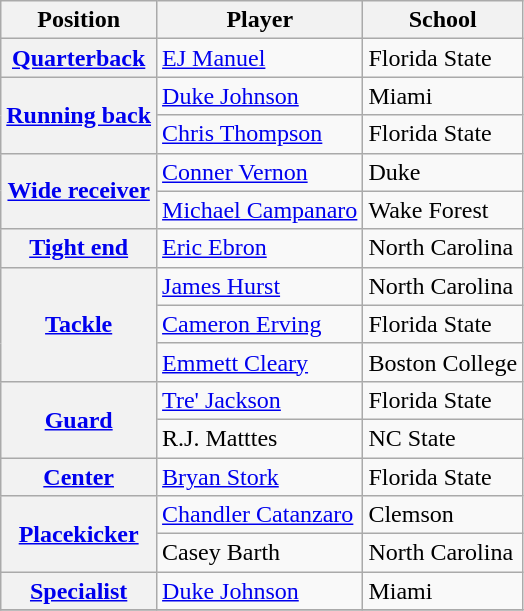<table class="wikitable">
<tr>
<th>Position</th>
<th>Player</th>
<th>School</th>
</tr>
<tr>
<th rowspan="1"><a href='#'>Quarterback</a></th>
<td><a href='#'>EJ Manuel</a></td>
<td>Florida State</td>
</tr>
<tr>
<th rowspan="2"><a href='#'>Running back</a></th>
<td><a href='#'>Duke Johnson</a></td>
<td>Miami</td>
</tr>
<tr>
<td><a href='#'>Chris Thompson</a></td>
<td>Florida State</td>
</tr>
<tr>
<th rowspan="2"><a href='#'>Wide receiver</a></th>
<td><a href='#'>Conner Vernon</a></td>
<td>Duke</td>
</tr>
<tr>
<td><a href='#'>Michael Campanaro</a></td>
<td>Wake Forest</td>
</tr>
<tr>
<th rowspan="1"><a href='#'>Tight end</a></th>
<td><a href='#'>Eric Ebron</a></td>
<td>North Carolina</td>
</tr>
<tr>
<th rowspan="3"><a href='#'>Tackle</a></th>
<td><a href='#'>James Hurst</a></td>
<td>North Carolina</td>
</tr>
<tr>
<td><a href='#'>Cameron Erving</a></td>
<td>Florida State</td>
</tr>
<tr>
<td><a href='#'>Emmett Cleary</a></td>
<td>Boston College</td>
</tr>
<tr>
<th rowspan="2"><a href='#'>Guard</a></th>
<td><a href='#'>Tre' Jackson</a></td>
<td>Florida State</td>
</tr>
<tr>
<td>R.J. Matttes</td>
<td>NC State</td>
</tr>
<tr>
<th rowspan="1"><a href='#'>Center</a></th>
<td><a href='#'>Bryan Stork</a></td>
<td>Florida State</td>
</tr>
<tr>
<th rowspan="2"><a href='#'>Placekicker</a></th>
<td><a href='#'>Chandler Catanzaro</a></td>
<td>Clemson</td>
</tr>
<tr>
<td>Casey Barth</td>
<td>North Carolina</td>
</tr>
<tr>
<th rowspan="1"><a href='#'>Specialist</a></th>
<td><a href='#'>Duke Johnson</a></td>
<td>Miami</td>
</tr>
<tr>
</tr>
</table>
